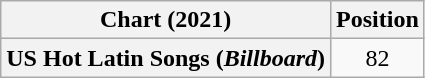<table class="wikitable plainrowheaders" style="text-align:center">
<tr>
<th scope="col">Chart (2021)</th>
<th scope="col">Position</th>
</tr>
<tr>
<th scope="row">US Hot Latin Songs (<em>Billboard</em>)</th>
<td>82</td>
</tr>
</table>
